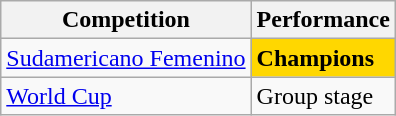<table class="wikitable">
<tr>
<th>Competition</th>
<th>Performance</th>
</tr>
<tr>
<td><a href='#'>Sudamericano Femenino</a></td>
<td bgcolor = "gold"><strong>Champions</strong></td>
</tr>
<tr>
<td><a href='#'>World Cup</a></td>
<td>Group stage</td>
</tr>
</table>
